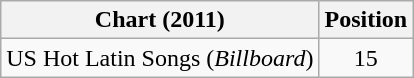<table class="wikitable">
<tr>
<th>Chart (2011)</th>
<th>Position</th>
</tr>
<tr>
<td>US Hot Latin Songs (<em>Billboard</em>)</td>
<td align="center">15</td>
</tr>
</table>
